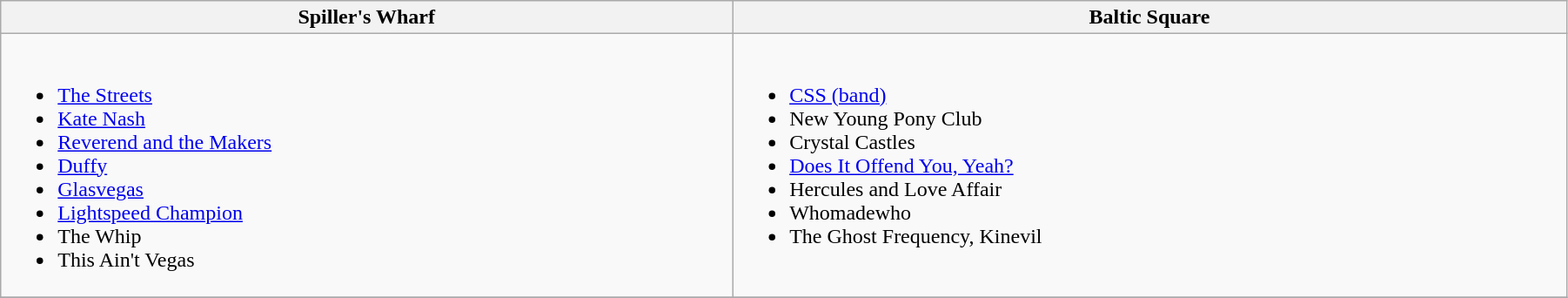<table class="wikitable" width="95%" cellpadding="5">
<tr>
<th style="width="25%">Spiller's Wharf</th>
<th style="width="25%">Baltic Square</th>
</tr>
<tr>
<td valign="top"><br><ul><li><a href='#'>The Streets</a></li><li><a href='#'>Kate Nash</a></li><li><a href='#'>Reverend and the Makers</a></li><li><a href='#'>Duffy</a></li><li><a href='#'>Glasvegas</a></li><li><a href='#'>Lightspeed Champion</a></li><li>The Whip</li><li>This Ain't Vegas</li></ul></td>
<td valign="top"><br><ul><li><a href='#'>CSS (band)</a></li><li>New Young Pony Club</li><li>Crystal Castles</li><li><a href='#'>Does It Offend You, Yeah?</a></li><li>Hercules and Love Affair</li><li>Whomadewho</li><li>The Ghost Frequency, Kinevil</li></ul></td>
</tr>
<tr>
</tr>
</table>
